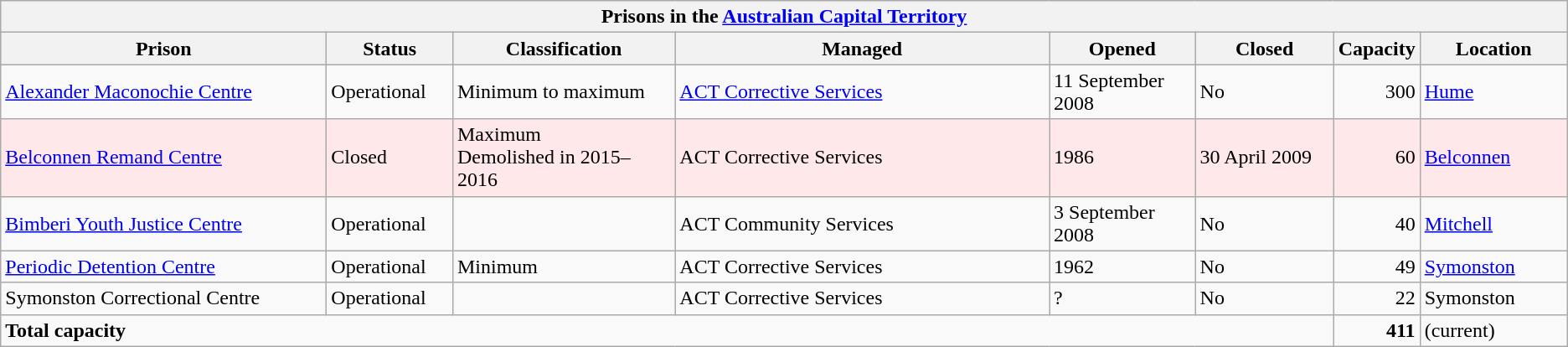<table class="wikitable sortable">
<tr>
<th bgcolor="#CCCCCC" colspan="8">Prisons in the <a href='#'>Australian Capital Territory</a></th>
</tr>
<tr bgcolor="#CCCCCC">
<th scope="col" width="320">Prison</th>
<th scope="col" width="100">Status</th>
<th scope="col" width="200">Classification</th>
<th scope="col" width="375">Managed</th>
<th scope="col" width="125">Opened</th>
<th scope="col" width="125">Closed</th>
<th scope="col" width="50">Capacity</th>
<th scope="col" width="125">Location</th>
</tr>
<tr>
<td><a href='#'>Alexander Maconochie Centre</a></td>
<td>Operational</td>
<td>Minimum to maximum</td>
<td><a href='#'>ACT Corrective Services</a></td>
<td>11 September 2008</td>
<td>No</td>
<td align="right">300</td>
<td><a href='#'>Hume</a></td>
</tr>
<tr bgcolor=#FFE8E9>
<td><a href='#'>Belconnen Remand Centre</a></td>
<td>Closed</td>
<td>Maximum<br>Demolished in 2015–2016</td>
<td>ACT Corrective Services</td>
<td>1986</td>
<td>30 April 2009</td>
<td align="right">60</td>
<td><a href='#'>Belconnen</a></td>
</tr>
<tr>
<td><a href='#'>Bimberi Youth Justice Centre</a></td>
<td>Operational</td>
<td></td>
<td>ACT Community Services</td>
<td>3 September 2008</td>
<td>No</td>
<td align="right">40</td>
<td><a href='#'>Mitchell</a></td>
</tr>
<tr>
<td><a href='#'>Periodic Detention Centre</a></td>
<td>Operational</td>
<td>Minimum</td>
<td>ACT Corrective Services</td>
<td>1962</td>
<td>No</td>
<td align="right">49</td>
<td><a href='#'>Symonston</a></td>
</tr>
<tr>
<td>Symonston Correctional Centre</td>
<td>Operational</td>
<td></td>
<td>ACT Corrective Services</td>
<td>?</td>
<td>No</td>
<td align="right">22</td>
<td>Symonston</td>
</tr>
<tr>
<td colspan=6><strong>Total capacity</strong></td>
<td align="right"><strong>411</strong></td>
<td>(current)</td>
</tr>
</table>
